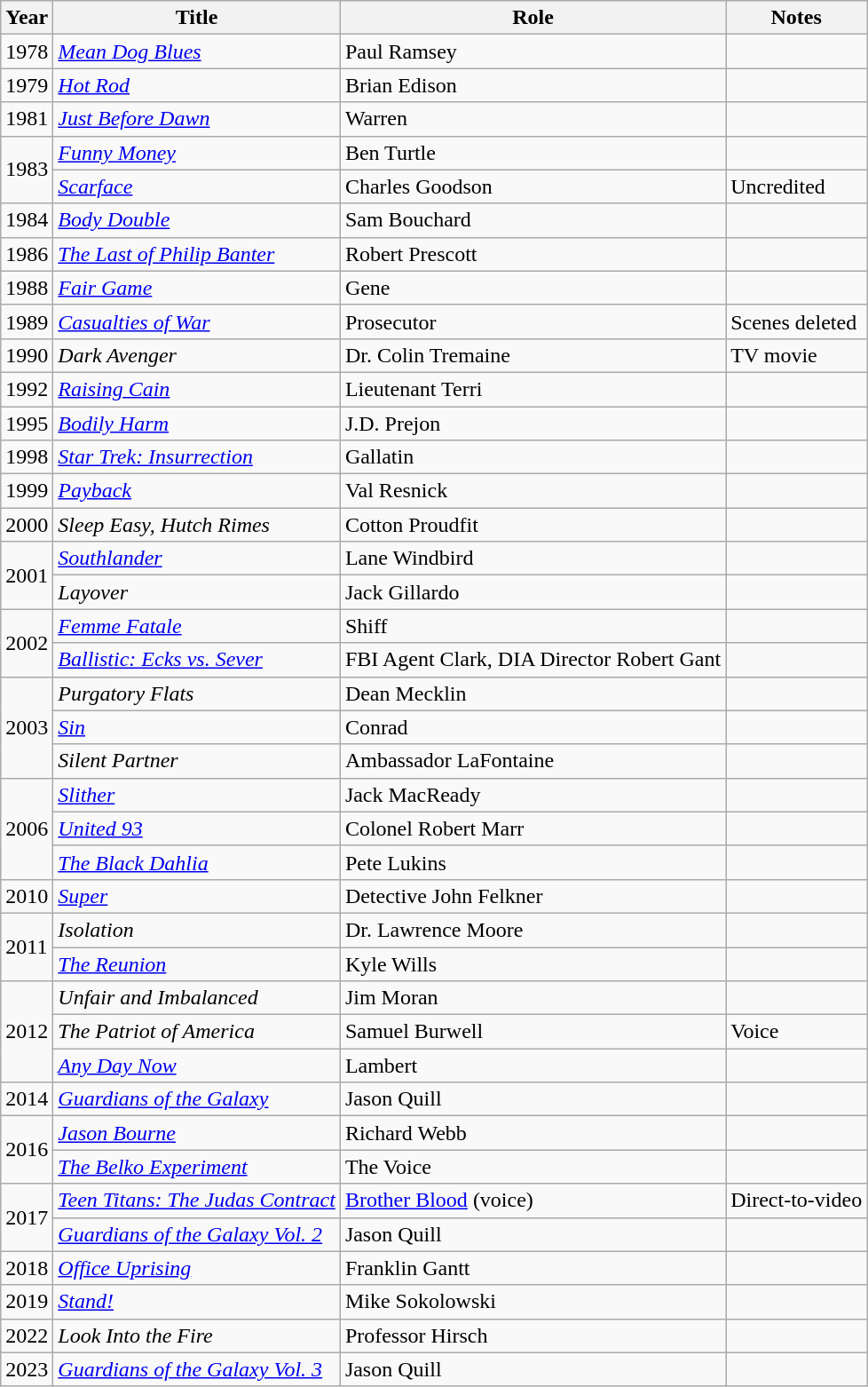<table class="wikitable sortable">
<tr>
<th>Year</th>
<th>Title</th>
<th>Role</th>
<th class="unsortable">Notes</th>
</tr>
<tr>
<td>1978</td>
<td><em><a href='#'>Mean Dog Blues</a></em></td>
<td>Paul Ramsey</td>
<td></td>
</tr>
<tr>
<td>1979</td>
<td><em><a href='#'>Hot Rod</a></em></td>
<td>Brian Edison</td>
<td></td>
</tr>
<tr>
<td>1981</td>
<td><em><a href='#'>Just Before Dawn</a></em></td>
<td>Warren</td>
<td></td>
</tr>
<tr>
<td rowspan=2>1983</td>
<td><em><a href='#'>Funny Money</a></em></td>
<td>Ben Turtle</td>
<td></td>
</tr>
<tr>
<td><em><a href='#'>Scarface</a></em></td>
<td>Charles Goodson</td>
<td>Uncredited</td>
</tr>
<tr>
<td>1984</td>
<td><em><a href='#'>Body Double</a></em></td>
<td>Sam Bouchard</td>
<td></td>
</tr>
<tr>
<td>1986</td>
<td><em><a href='#'>The Last of Philip Banter</a></em></td>
<td>Robert Prescott</td>
<td></td>
</tr>
<tr>
<td>1988</td>
<td><em><a href='#'>Fair Game</a></em></td>
<td>Gene</td>
<td></td>
</tr>
<tr>
<td>1989</td>
<td><em><a href='#'>Casualties of War</a></em></td>
<td>Prosecutor</td>
<td>Scenes deleted</td>
</tr>
<tr>
<td>1990</td>
<td><em>Dark Avenger</em></td>
<td>Dr. Colin Tremaine</td>
<td>TV movie</td>
</tr>
<tr>
<td>1992</td>
<td><em><a href='#'>Raising Cain</a></em></td>
<td>Lieutenant Terri</td>
<td></td>
</tr>
<tr>
<td>1995</td>
<td><em><a href='#'>Bodily Harm</a></em></td>
<td>J.D. Prejon</td>
<td></td>
</tr>
<tr>
<td>1998</td>
<td><em><a href='#'>Star Trek: Insurrection</a></em></td>
<td>Gallatin</td>
<td></td>
</tr>
<tr>
<td>1999</td>
<td><em><a href='#'>Payback</a></em></td>
<td>Val Resnick</td>
<td></td>
</tr>
<tr>
<td>2000</td>
<td><em>Sleep Easy, Hutch Rimes</em></td>
<td>Cotton Proudfit</td>
<td></td>
</tr>
<tr>
<td rowspan="2">2001</td>
<td><em><a href='#'>Southlander</a></em></td>
<td>Lane Windbird</td>
<td></td>
</tr>
<tr>
<td><em>Layover</em></td>
<td>Jack Gillardo</td>
<td></td>
</tr>
<tr>
<td rowspan="2">2002</td>
<td><em><a href='#'>Femme Fatale</a></em></td>
<td>Shiff</td>
<td></td>
</tr>
<tr>
<td><em><a href='#'>Ballistic: Ecks vs. Sever</a></em></td>
<td>FBI Agent Clark, DIA Director Robert Gant</td>
<td></td>
</tr>
<tr>
<td rowspan="3">2003</td>
<td><em>Purgatory Flats</em></td>
<td>Dean Mecklin</td>
<td></td>
</tr>
<tr>
<td><em><a href='#'>Sin</a></em></td>
<td>Conrad</td>
<td></td>
</tr>
<tr>
<td><em>Silent Partner</em></td>
<td>Ambassador LaFontaine</td>
<td></td>
</tr>
<tr>
<td rowspan="3">2006</td>
<td><em><a href='#'>Slither</a></em></td>
<td>Jack MacReady</td>
<td></td>
</tr>
<tr>
<td><em><a href='#'>United 93</a></em></td>
<td>Colonel Robert Marr</td>
<td></td>
</tr>
<tr>
<td><em><a href='#'>The Black Dahlia</a></em></td>
<td>Pete Lukins</td>
<td></td>
</tr>
<tr>
<td>2010</td>
<td><em><a href='#'>Super</a></em></td>
<td>Detective John Felkner</td>
<td></td>
</tr>
<tr>
<td rowspan="2">2011</td>
<td><em>Isolation</em></td>
<td>Dr. Lawrence Moore</td>
<td></td>
</tr>
<tr>
<td><em><a href='#'>The Reunion</a></em></td>
<td>Kyle Wills</td>
<td></td>
</tr>
<tr>
<td rowspan="3">2012</td>
<td><em>Unfair and Imbalanced</em></td>
<td>Jim Moran</td>
<td></td>
</tr>
<tr>
<td><em>The Patriot of America</em></td>
<td>Samuel Burwell</td>
<td>Voice</td>
</tr>
<tr>
<td><em><a href='#'>Any Day Now</a></em></td>
<td>Lambert</td>
<td></td>
</tr>
<tr>
<td>2014</td>
<td><em><a href='#'>Guardians of the Galaxy</a></em></td>
<td>Jason Quill</td>
<td></td>
</tr>
<tr>
<td rowspan="2">2016</td>
<td><em><a href='#'>Jason Bourne</a></em></td>
<td>Richard Webb</td>
<td></td>
</tr>
<tr>
<td><em><a href='#'>The Belko Experiment</a></em></td>
<td>The Voice</td>
<td></td>
</tr>
<tr>
<td rowspan="2">2017</td>
<td><em><a href='#'>Teen Titans: The Judas Contract</a></em></td>
<td><a href='#'>Brother Blood</a> (voice)</td>
<td>Direct-to-video</td>
</tr>
<tr>
<td><em><a href='#'>Guardians of the Galaxy Vol. 2</a></em></td>
<td>Jason Quill</td>
<td></td>
</tr>
<tr>
<td>2018</td>
<td><em><a href='#'>Office Uprising</a></em></td>
<td>Franklin Gantt</td>
<td></td>
</tr>
<tr>
<td>2019</td>
<td><em><a href='#'>Stand!</a></em></td>
<td>Mike Sokolowski</td>
<td></td>
</tr>
<tr>
<td>2022</td>
<td><em>Look Into the Fire</em></td>
<td>Professor Hirsch</td>
<td></td>
</tr>
<tr>
<td>2023</td>
<td><em><a href='#'>Guardians of the Galaxy Vol. 3</a></em></td>
<td>Jason Quill</td>
<td></td>
</tr>
</table>
